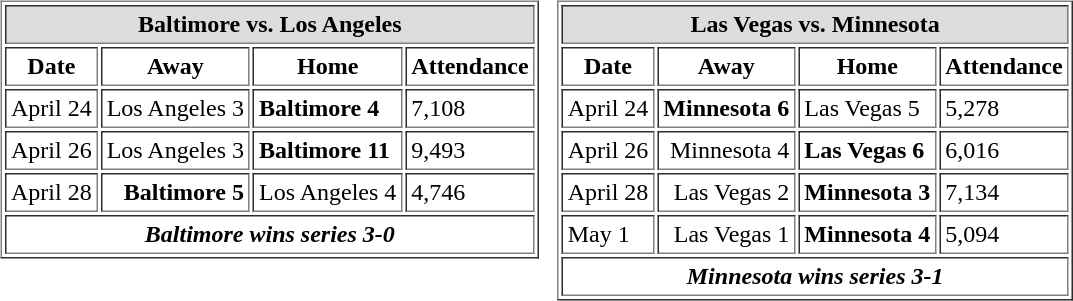<table cellspacing="10">
<tr>
<td valign="top"><br><table cellpadding="3" border="1">
<tr>
<th bgcolor="#DDDDDD" align="center" colspan="4">Baltimore vs. Los Angeles</th>
</tr>
<tr>
<th>Date</th>
<th>Away</th>
<th>Home</th>
<th>Attendance</th>
</tr>
<tr>
<td>April 24</td>
<td align="right">Los Angeles 3</td>
<td><strong>Baltimore 4</strong></td>
<td>7,108</td>
</tr>
<tr>
<td>April 26</td>
<td align="right">Los Angeles 3</td>
<td><strong>Baltimore 11</strong></td>
<td>9,493</td>
</tr>
<tr>
<td>April 28</td>
<td align="right"><strong>Baltimore 5</strong></td>
<td>Los Angeles 4</td>
<td>4,746</td>
</tr>
<tr>
<td align="center" colspan="4"><strong><em>Baltimore wins series 3-0</em></strong></td>
</tr>
</table>
</td>
<td valign="top"><br><table cellpadding="3" border="1">
<tr>
<th bgcolor="#DDDDDD" align="center" colspan="4">Las Vegas vs. Minnesota</th>
</tr>
<tr>
<th>Date</th>
<th>Away</th>
<th>Home</th>
<th>Attendance</th>
</tr>
<tr>
<td>April 24</td>
<td align="right"><strong>Minnesota 6</strong></td>
<td>Las Vegas 5</td>
<td>5,278</td>
</tr>
<tr>
<td>April 26</td>
<td align="right">Minnesota 4</td>
<td><strong>Las Vegas 6</strong></td>
<td>6,016</td>
</tr>
<tr>
<td>April 28</td>
<td align="right">Las Vegas 2</td>
<td><strong>Minnesota 3</strong></td>
<td>7,134</td>
</tr>
<tr>
<td>May 1</td>
<td align="right">Las Vegas 1</td>
<td><strong>Minnesota 4</strong></td>
<td>5,094</td>
</tr>
<tr>
<td align="center" colspan="4"><strong><em>Minnesota wins series 3-1</em></strong></td>
</tr>
</table>
</td>
</tr>
</table>
